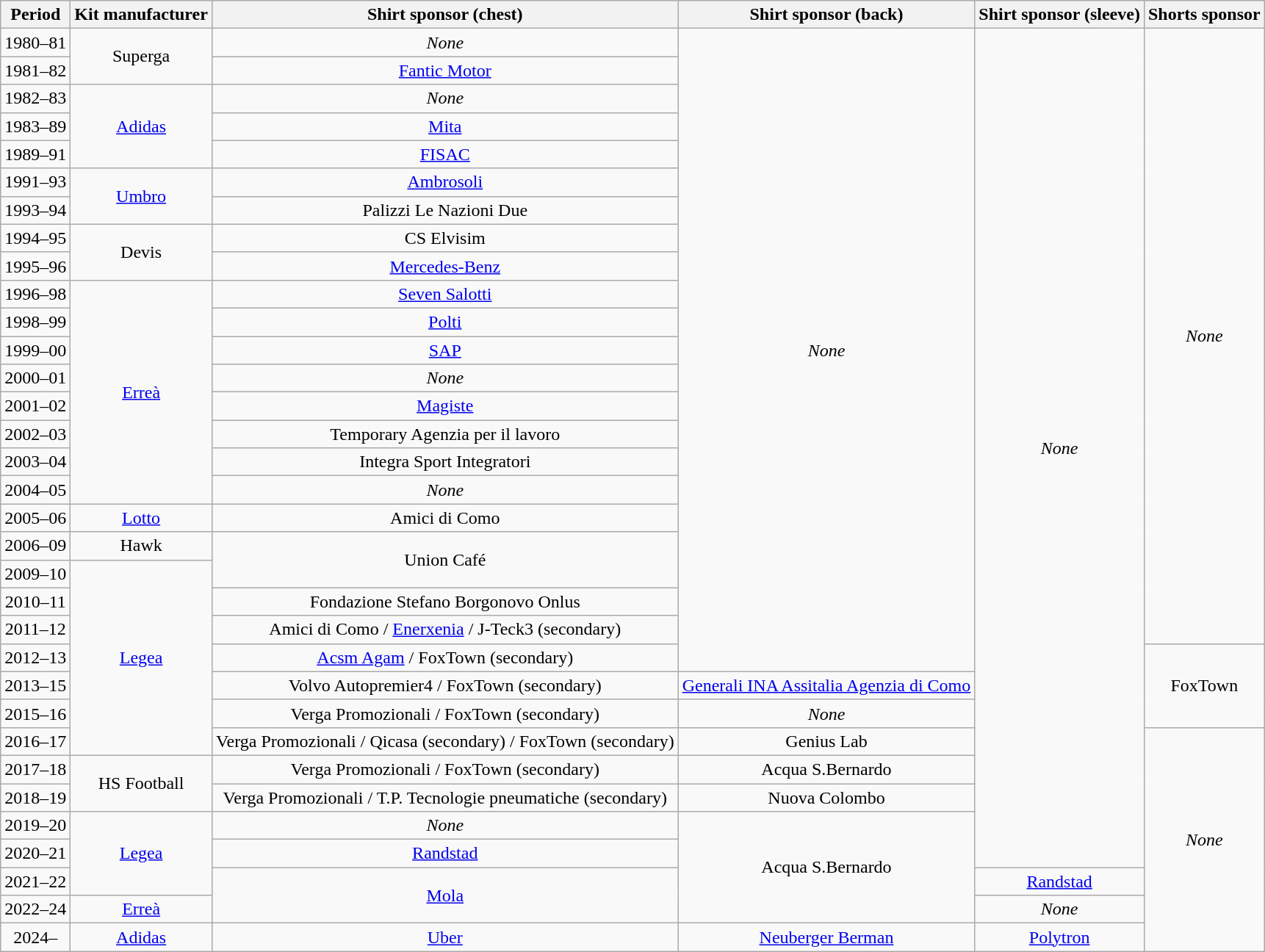<table class="wikitable" style="text-align: center">
<tr>
<th>Period</th>
<th>Kit manufacturer</th>
<th>Shirt sponsor (chest)</th>
<th>Shirt sponsor (back)</th>
<th>Shirt sponsor (sleeve)</th>
<th>Shorts sponsor</th>
</tr>
<tr>
<td>1980–81</td>
<td rowspan="2">Superga</td>
<td><em>None</em></td>
<td rowspan="23"><em>None</em></td>
<td rowspan="30"><em>None</em></td>
<td rowspan="22"><em>None</em></td>
</tr>
<tr>
<td>1981–82</td>
<td><a href='#'>Fantic Motor</a></td>
</tr>
<tr>
<td>1982–83</td>
<td rowspan="3"><a href='#'>Adidas</a></td>
<td><em>None</em></td>
</tr>
<tr>
<td>1983–89</td>
<td><a href='#'>Mita</a></td>
</tr>
<tr>
<td>1989–91</td>
<td><a href='#'>FISAC</a></td>
</tr>
<tr>
<td>1991–93</td>
<td rowspan="2"><a href='#'>Umbro</a></td>
<td><a href='#'>Ambrosoli</a></td>
</tr>
<tr>
<td>1993–94</td>
<td>Palizzi Le Nazioni Due</td>
</tr>
<tr>
<td>1994–95</td>
<td rowspan="2">Devis</td>
<td>CS Elvisim</td>
</tr>
<tr>
<td>1995–96</td>
<td><a href='#'>Mercedes-Benz</a></td>
</tr>
<tr>
<td>1996–98</td>
<td rowspan="8"><a href='#'>Erreà</a></td>
<td><a href='#'>Seven Salotti</a></td>
</tr>
<tr>
<td>1998–99</td>
<td><a href='#'>Polti</a></td>
</tr>
<tr>
<td>1999–00</td>
<td><a href='#'>SAP</a></td>
</tr>
<tr>
<td>2000–01</td>
<td><em>None</em></td>
</tr>
<tr>
<td>2001–02</td>
<td><a href='#'>Magiste</a></td>
</tr>
<tr>
<td>2002–03</td>
<td>Temporary Agenzia per il lavoro</td>
</tr>
<tr>
<td>2003–04</td>
<td>Integra Sport Integratori</td>
</tr>
<tr>
<td>2004–05</td>
<td><em>None</em></td>
</tr>
<tr>
<td>2005–06</td>
<td><a href='#'>Lotto</a></td>
<td>Amici di Como</td>
</tr>
<tr>
<td>2006–09</td>
<td>Hawk</td>
<td rowspan="2">Union Café</td>
</tr>
<tr>
<td>2009–10</td>
<td rowspan="7"><a href='#'>Legea</a></td>
</tr>
<tr>
<td>2010–11</td>
<td>Fondazione Stefano Borgonovo Onlus</td>
</tr>
<tr>
<td>2011–12</td>
<td>Amici di Como / <a href='#'>Enerxenia</a> / J-Teck3 (secondary)</td>
</tr>
<tr>
<td>2012–13</td>
<td><a href='#'>Acsm Agam</a> / FoxTown (secondary)</td>
<td rowspan="3">FoxTown</td>
</tr>
<tr>
<td>2013–15</td>
<td>Volvo Autopremier4 / FoxTown (secondary)</td>
<td><a href='#'>Generali INA Assitalia Agenzia di Como</a></td>
</tr>
<tr>
<td>2015–16</td>
<td>Verga Promozionali / FoxTown (secondary)</td>
<td><em>None</em></td>
</tr>
<tr>
<td>2016–17</td>
<td>Verga Promozionali / Qicasa (secondary) / FoxTown (secondary)</td>
<td>Genius Lab</td>
<td rowspan="8"><em>None</em></td>
</tr>
<tr>
<td>2017–18</td>
<td rowspan="2">HS Football</td>
<td>Verga Promozionali / FoxTown (secondary)</td>
<td>Acqua S.Bernardo</td>
</tr>
<tr>
<td>2018–19</td>
<td>Verga Promozionali / T.P. Tecnologie pneumatiche (secondary)</td>
<td>Nuova Colombo</td>
</tr>
<tr>
<td>2019–20</td>
<td rowspan="3"><a href='#'>Legea</a></td>
<td><em>None</em></td>
<td rowspan="4">Acqua S.Bernardo</td>
</tr>
<tr>
<td>2020–21</td>
<td><a href='#'>Randstad</a></td>
</tr>
<tr>
<td>2021–22</td>
<td rowspan="2"><a href='#'>Mola</a></td>
<td><a href='#'>Randstad</a></td>
</tr>
<tr>
<td>2022–24</td>
<td><a href='#'>Erreà</a></td>
<td><em>None</em></td>
</tr>
<tr>
<td>2024–</td>
<td><a href='#'>Adidas</a></td>
<td><a href='#'>Uber</a></td>
<td><a href='#'>Neuberger Berman</a></td>
<td><a href='#'>Polytron</a></td>
</tr>
</table>
